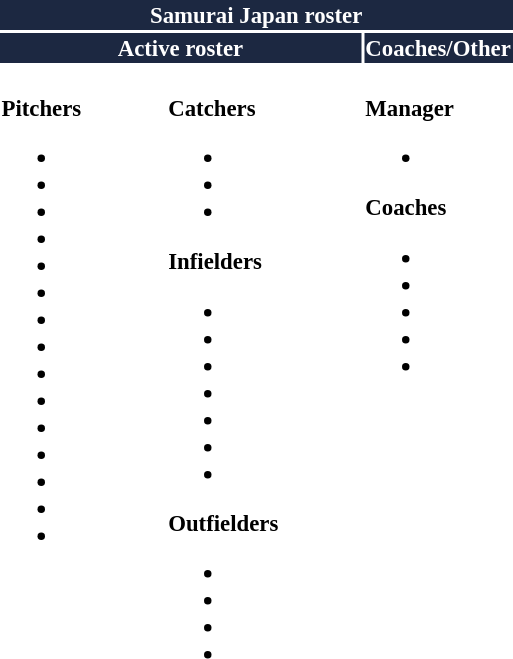<table class="toccolours" style="font-size: 95%;">
<tr>
<th colspan="10" style="background-color: #1c2841; color: #FFFFFF; text-align: center;">Samurai Japan roster</th>
</tr>
<tr>
<td colspan="4" style="background-color: #1c2841; color: #FFFFFF; text-align: center;"><strong>Active roster</strong></td>
<td colspan="1" style="background-color: #1c2841; color: #FFFFFF; text-align: center;"><strong>Coaches/Other</strong></td>
</tr>
<tr>
<td style="vertical-align:top;"><br><strong>Pitchers</strong><br><ul><li></li><li></li><li></li><li></li><li></li><li></li><li></li><li></li><li></li><li></li><li></li><li></li><li></li><li></li><li></li></ul></td>
<td width="50px"> </td>
<td style="vertical-align:top;"><br><strong>Catchers</strong><br><ul><li></li><li></li><li></li></ul><strong>Infielders</strong><br><ul><li></li><li></li><li></li><li></li><li></li><li></li><li></li></ul><strong>Outfielders</strong><br><ul><li></li><li></li><li></li><li></li></ul></td>
<td width="50"> </td>
<td style="vertical-align:top;"><br><strong>Manager</strong><br><ul><li></li></ul><strong>Coaches</strong><br><ul><li></li><li></li><li></li><li></li><li></li></ul></td>
</tr>
</table>
